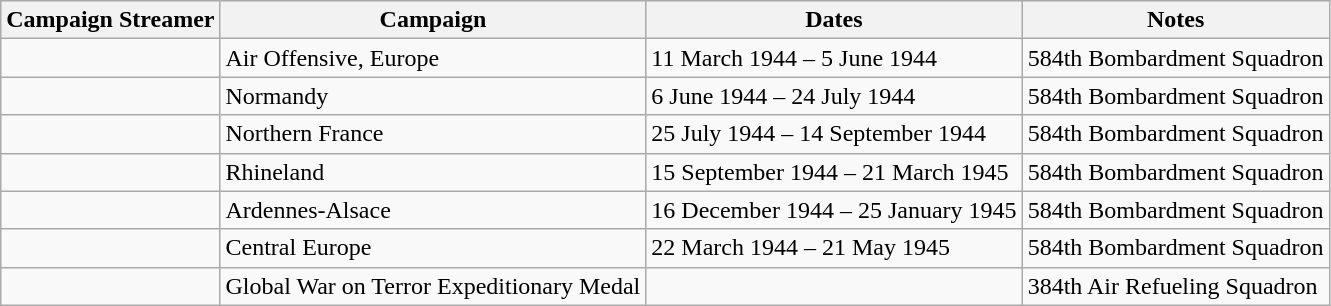<table class="wikitable">
<tr style="background:#efefef;">
<th>Campaign Streamer</th>
<th>Campaign</th>
<th>Dates</th>
<th>Notes</th>
</tr>
<tr>
<td></td>
<td>Air Offensive, Europe</td>
<td>11 March 1944 – 5 June 1944</td>
<td>584th Bombardment Squadron</td>
</tr>
<tr>
<td></td>
<td>Normandy</td>
<td>6 June 1944 – 24 July 1944</td>
<td>584th Bombardment Squadron</td>
</tr>
<tr>
<td></td>
<td>Northern France</td>
<td>25 July 1944 – 14 September 1944</td>
<td>584th Bombardment Squadron</td>
</tr>
<tr>
<td></td>
<td>Rhineland</td>
<td>15 September 1944 – 21 March 1945</td>
<td>584th Bombardment Squadron</td>
</tr>
<tr>
<td></td>
<td>Ardennes-Alsace</td>
<td>16 December 1944 – 25 January 1945</td>
<td>584th Bombardment Squadron</td>
</tr>
<tr>
<td></td>
<td>Central Europe</td>
<td>22 March 1944 – 21 May 1945</td>
<td>584th Bombardment Squadron</td>
</tr>
<tr>
<td></td>
<td>Global War on Terror Expeditionary Medal</td>
<td></td>
<td>384th Air Refueling Squadron</td>
</tr>
</table>
